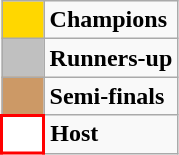<table class="wikitable" style="text-align:center">
<tr>
<td style="background:gold" width="20"></td>
<td align="left"><strong>Champions</strong></td>
</tr>
<tr>
<td style="background:silver" width="20"></td>
<td align="left"><strong>Runners-up</strong></td>
</tr>
<tr>
<td style="background:#cc9966" width="20"></td>
<td align="left"><strong>Semi-finals</strong></td>
</tr>
<tr>
<td style="background:white; border:2px solid red" width="20"></td>
<td align="left"><strong>Host</strong></td>
</tr>
</table>
